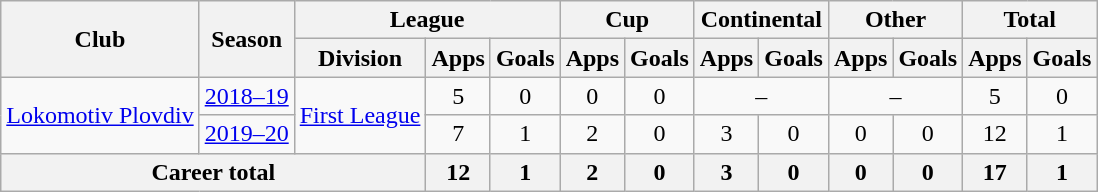<table class="wikitable" style="text-align:center">
<tr>
<th rowspan="2">Club</th>
<th rowspan="2">Season</th>
<th colspan="3">League</th>
<th colspan="2">Cup</th>
<th colspan="2">Continental</th>
<th colspan="2">Other</th>
<th colspan="2">Total</th>
</tr>
<tr>
<th>Division</th>
<th>Apps</th>
<th>Goals</th>
<th>Apps</th>
<th>Goals</th>
<th>Apps</th>
<th>Goals</th>
<th>Apps</th>
<th>Goals</th>
<th>Apps</th>
<th>Goals</th>
</tr>
<tr>
<td rowspan="2"><a href='#'>Lokomotiv Plovdiv</a></td>
<td><a href='#'>2018–19</a></td>
<td rowspan="2"><a href='#'>First League</a></td>
<td>5</td>
<td>0</td>
<td>0</td>
<td>0</td>
<td colspan="2">–</td>
<td colspan="2">–</td>
<td>5</td>
<td>0</td>
</tr>
<tr>
<td><a href='#'>2019–20</a></td>
<td>7</td>
<td>1</td>
<td>2</td>
<td>0</td>
<td>3</td>
<td>0</td>
<td>0</td>
<td>0</td>
<td>12</td>
<td>1</td>
</tr>
<tr>
<th colspan="3">Career total</th>
<th>12</th>
<th>1</th>
<th>2</th>
<th>0</th>
<th>3</th>
<th>0</th>
<th>0</th>
<th>0</th>
<th>17</th>
<th>1</th>
</tr>
</table>
